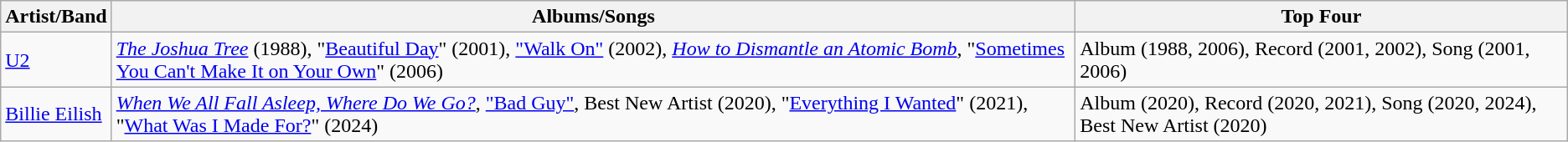<table class="wikitable">
<tr>
<th>Artist/Band</th>
<th>Albums/Songs</th>
<th>Top Four</th>
</tr>
<tr>
<td><a href='#'>U2</a></td>
<td><em><a href='#'>The Joshua Tree</a></em> (1988), "<a href='#'>Beautiful Day</a>" (2001), <a href='#'>"Walk On"</a> (2002), <em><a href='#'>How to Dismantle an Atomic Bomb</a></em>, "<a href='#'>Sometimes You Can't Make It on Your Own</a>" (2006)</td>
<td>Album (1988, 2006), Record (2001, 2002), Song (2001, 2006)</td>
</tr>
<tr>
<td><a href='#'>Billie Eilish</a></td>
<td><em><a href='#'>When We All Fall Asleep, Where Do We Go?</a></em>, <a href='#'>"Bad Guy"</a>, Best New Artist (2020), "<a href='#'>Everything I Wanted</a>" (2021), "<a href='#'>What Was I Made For?</a>" (2024)</td>
<td>Album (2020), Record (2020, 2021), Song (2020, 2024), Best New Artist (2020)</td>
</tr>
</table>
